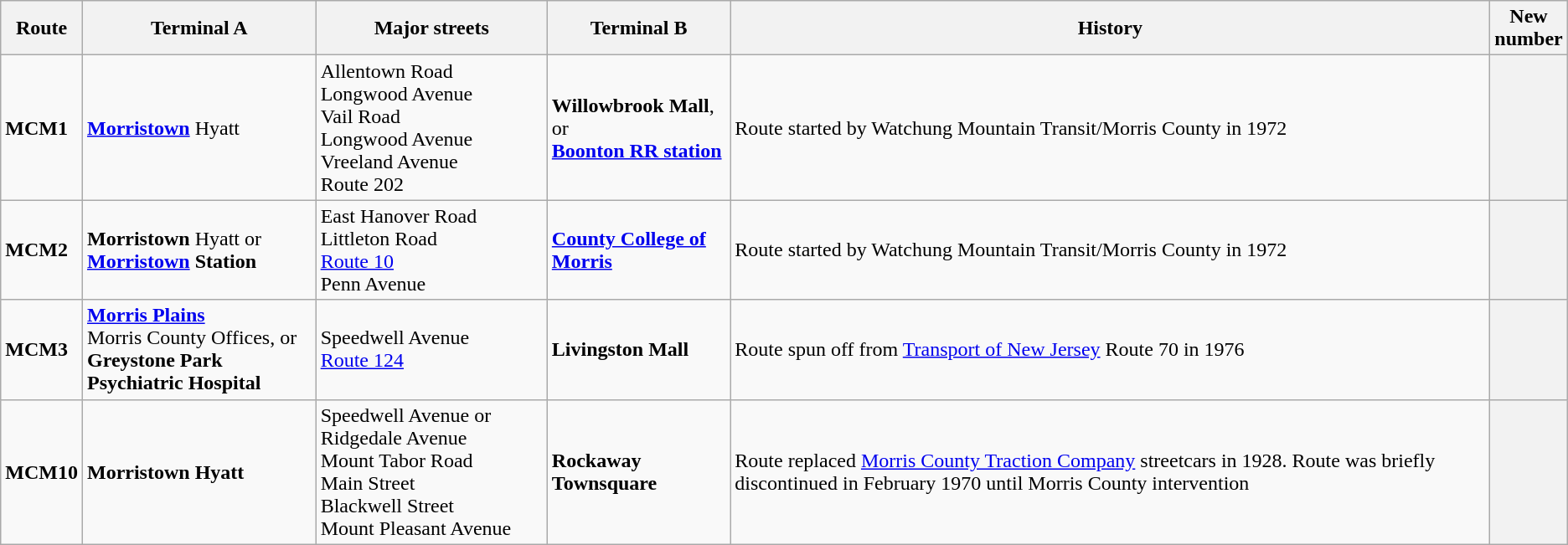<table class="wikitable">
<tr>
<th>Route</th>
<th>Terminal A</th>
<th>Major streets</th>
<th>Terminal B</th>
<th>History</th>
<th>New<br>number</th>
</tr>
<tr>
<td><div><strong>MCM1</strong></div></td>
<td><strong><a href='#'>Morristown</a></strong> Hyatt</td>
<td>Allentown Road<br>Longwood Avenue<br>Vail Road<br>Longwood Avenue<br>Vreeland Avenue<br>Route 202</td>
<td><strong>Willowbrook Mall</strong>, or<br><strong><a href='#'>Boonton RR station</a></strong></td>
<td>Route started by Watchung Mountain Transit/Morris County in 1972</td>
<th></th>
</tr>
<tr>
<td><div><strong>MCM2</strong></div></td>
<td><strong>Morristown</strong> Hyatt or<br><strong><a href='#'>Morristown</a> Station</strong></td>
<td>East Hanover Road<br>Littleton Road<br><a href='#'>Route 10</a><br>Penn Avenue</td>
<td><strong><a href='#'>County College of Morris</a></strong></td>
<td>Route started by Watchung Mountain Transit/Morris County in 1972</td>
<th></th>
</tr>
<tr>
<td><div><strong>MCM3</strong></div></td>
<td><strong><a href='#'>Morris Plains</a></strong><br>Morris County Offices, or<br><strong>Greystone Park Psychiatric Hospital</strong></td>
<td>Speedwell Avenue<br><a href='#'>Route 124</a></td>
<td><strong>Livingston Mall</strong></td>
<td>Route spun off from <a href='#'>Transport of New Jersey</a> Route 70 in 1976</td>
<th></th>
</tr>
<tr>
<td><div><strong>MCM10</strong></div></td>
<td><strong>Morristown Hyatt</strong></td>
<td>Speedwell Avenue or Ridgedale Avenue<br>Mount Tabor Road<br>Main Street<br>Blackwell Street<br>Mount Pleasant Avenue<br></td>
<td><strong>Rockaway Townsquare</strong></td>
<td>Route replaced <a href='#'>Morris County Traction Company</a> streetcars in 1928. Route was briefly discontinued in February 1970 until Morris County intervention</td>
<th></th>
</tr>
</table>
